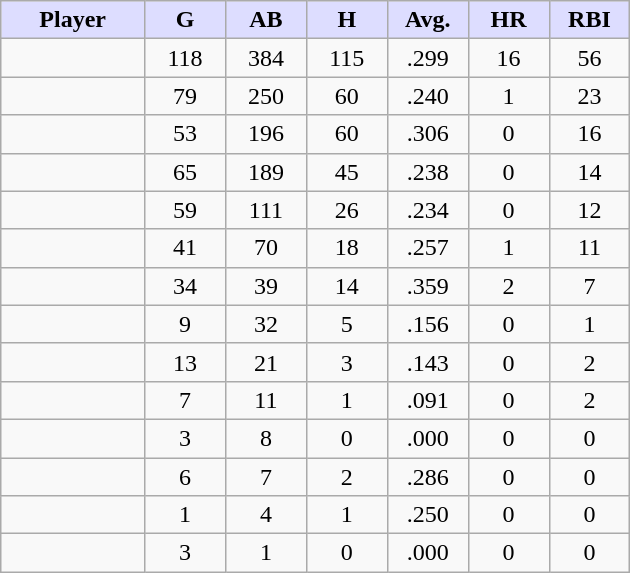<table class="wikitable sortable">
<tr>
<th style="background:#ddf; width:16%;">Player</th>
<th style="background:#ddf; width:9%;">G</th>
<th style="background:#ddf; width:9%;">AB</th>
<th style="background:#ddf; width:9%;">H</th>
<th style="background:#ddf; width:9%;">Avg.</th>
<th style="background:#ddf; width:9%;">HR</th>
<th style="background:#ddf; width:9%;">RBI</th>
</tr>
<tr style="text-align:center;">
<td></td>
<td>118</td>
<td>384</td>
<td>115</td>
<td>.299</td>
<td>16</td>
<td>56</td>
</tr>
<tr style="text-align:center;">
<td></td>
<td>79</td>
<td>250</td>
<td>60</td>
<td>.240</td>
<td>1</td>
<td>23</td>
</tr>
<tr style="text-align:center;">
<td></td>
<td>53</td>
<td>196</td>
<td>60</td>
<td>.306</td>
<td>0</td>
<td>16</td>
</tr>
<tr style="text-align:center;">
<td></td>
<td>65</td>
<td>189</td>
<td>45</td>
<td>.238</td>
<td>0</td>
<td>14</td>
</tr>
<tr style="text-align:center;">
<td></td>
<td>59</td>
<td>111</td>
<td>26</td>
<td>.234</td>
<td>0</td>
<td>12</td>
</tr>
<tr style="text-align:center;">
<td></td>
<td>41</td>
<td>70</td>
<td>18</td>
<td>.257</td>
<td>1</td>
<td>11</td>
</tr>
<tr style="text-align:center;">
<td></td>
<td>34</td>
<td>39</td>
<td>14</td>
<td>.359</td>
<td>2</td>
<td>7</td>
</tr>
<tr style="text-align:center;">
<td></td>
<td>9</td>
<td>32</td>
<td>5</td>
<td>.156</td>
<td>0</td>
<td>1</td>
</tr>
<tr style="text-align:center;">
<td></td>
<td>13</td>
<td>21</td>
<td>3</td>
<td>.143</td>
<td>0</td>
<td>2</td>
</tr>
<tr style="text-align:center;">
<td></td>
<td>7</td>
<td>11</td>
<td>1</td>
<td>.091</td>
<td>0</td>
<td>2</td>
</tr>
<tr style="text-align:center;">
<td></td>
<td>3</td>
<td>8</td>
<td>0</td>
<td>.000</td>
<td>0</td>
<td>0</td>
</tr>
<tr style="text-align:center;">
<td></td>
<td>6</td>
<td>7</td>
<td>2</td>
<td>.286</td>
<td>0</td>
<td>0</td>
</tr>
<tr style="text-align:center;">
<td></td>
<td>1</td>
<td>4</td>
<td>1</td>
<td>.250</td>
<td>0</td>
<td>0</td>
</tr>
<tr style="text-align:center;">
<td></td>
<td>3</td>
<td>1</td>
<td>0</td>
<td>.000</td>
<td>0</td>
<td>0</td>
</tr>
</table>
